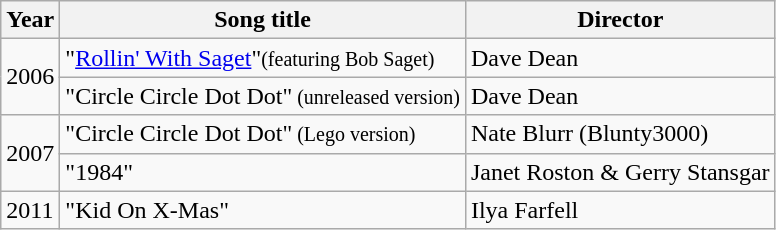<table class="wikitable">
<tr>
<th>Year</th>
<th>Song title</th>
<th>Director</th>
</tr>
<tr>
<td rowspan="2">2006</td>
<td>"<a href='#'>Rollin' With Saget</a>"<small>(featuring Bob Saget)</small></td>
<td>Dave Dean</td>
</tr>
<tr>
<td>"Circle Circle Dot Dot"<small> (unreleased version)</small></td>
<td>Dave Dean</td>
</tr>
<tr>
<td rowspan="2">2007</td>
<td>"Circle Circle Dot Dot"<small> (Lego version)</small> </td>
<td>Nate Blurr (Blunty3000)</td>
</tr>
<tr>
<td>"1984"</td>
<td>Janet Roston & Gerry Stansgar</td>
</tr>
<tr>
<td rowspan="2">2011</td>
<td>"Kid On X-Mas" </td>
<td>Ilya Farfell</td>
</tr>
</table>
